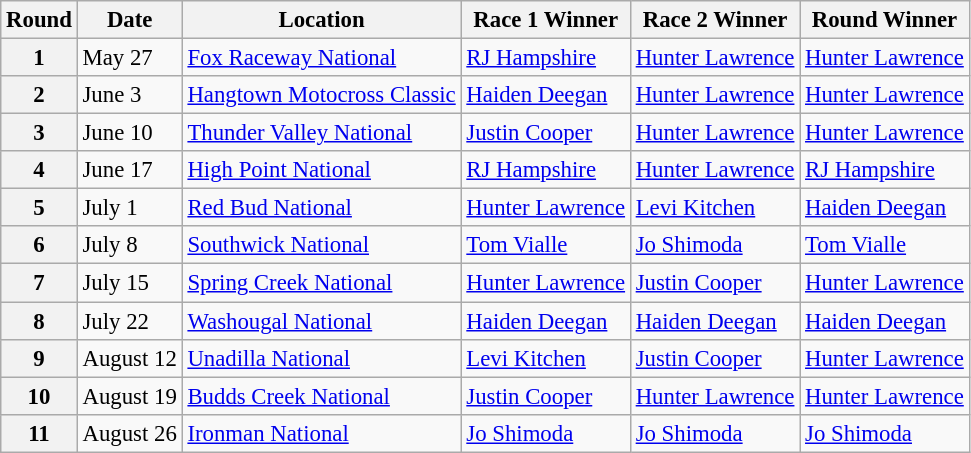<table class="wikitable" style="font-size: 95%;">
<tr>
<th align=center>Round</th>
<th align=center>Date</th>
<th align=center>Location</th>
<th align=center>Race 1 Winner</th>
<th align=center>Race 2 Winner</th>
<th align=center>Round Winner</th>
</tr>
<tr>
<th>1</th>
<td>May 27</td>
<td> <a href='#'>Fox Raceway National</a></td>
<td> <a href='#'>RJ Hampshire</a></td>
<td> <a href='#'>Hunter Lawrence</a></td>
<td> <a href='#'>Hunter Lawrence</a></td>
</tr>
<tr>
<th>2</th>
<td>June 3</td>
<td> <a href='#'>Hangtown Motocross Classic</a></td>
<td> <a href='#'>Haiden Deegan</a></td>
<td> <a href='#'>Hunter Lawrence</a></td>
<td> <a href='#'>Hunter Lawrence</a></td>
</tr>
<tr>
<th>3</th>
<td>June 10</td>
<td> <a href='#'>Thunder Valley National</a></td>
<td> <a href='#'>Justin Cooper</a></td>
<td> <a href='#'>Hunter Lawrence</a></td>
<td> <a href='#'>Hunter Lawrence</a></td>
</tr>
<tr>
<th>4</th>
<td>June 17</td>
<td> <a href='#'>High Point National</a></td>
<td> <a href='#'>RJ Hampshire</a></td>
<td> <a href='#'>Hunter Lawrence</a></td>
<td> <a href='#'>RJ Hampshire</a></td>
</tr>
<tr>
<th>5</th>
<td>July 1</td>
<td> <a href='#'>Red Bud National</a></td>
<td> <a href='#'>Hunter Lawrence</a></td>
<td> <a href='#'>Levi Kitchen</a></td>
<td> <a href='#'>Haiden Deegan</a></td>
</tr>
<tr>
<th>6</th>
<td>July 8</td>
<td> <a href='#'>Southwick National</a></td>
<td> <a href='#'>Tom Vialle</a></td>
<td> <a href='#'>Jo Shimoda</a></td>
<td> <a href='#'>Tom Vialle</a></td>
</tr>
<tr>
<th>7</th>
<td>July 15</td>
<td> <a href='#'>Spring Creek National</a></td>
<td> <a href='#'>Hunter Lawrence</a></td>
<td> <a href='#'>Justin Cooper</a></td>
<td> <a href='#'>Hunter Lawrence</a></td>
</tr>
<tr>
<th>8</th>
<td>July 22</td>
<td> <a href='#'>Washougal National</a></td>
<td> <a href='#'>Haiden Deegan</a></td>
<td> <a href='#'>Haiden Deegan</a></td>
<td> <a href='#'>Haiden Deegan</a></td>
</tr>
<tr>
<th>9</th>
<td>August 12</td>
<td> <a href='#'>Unadilla National</a></td>
<td> <a href='#'>Levi Kitchen</a></td>
<td> <a href='#'>Justin Cooper</a></td>
<td> <a href='#'>Hunter Lawrence</a></td>
</tr>
<tr>
<th>10</th>
<td>August 19</td>
<td> <a href='#'>Budds Creek National</a></td>
<td> <a href='#'>Justin Cooper</a></td>
<td> <a href='#'>Hunter Lawrence</a></td>
<td> <a href='#'>Hunter Lawrence</a></td>
</tr>
<tr>
<th>11</th>
<td>August 26</td>
<td> <a href='#'>Ironman National</a></td>
<td> <a href='#'>Jo Shimoda</a></td>
<td> <a href='#'>Jo Shimoda</a></td>
<td> <a href='#'>Jo Shimoda</a></td>
</tr>
</table>
